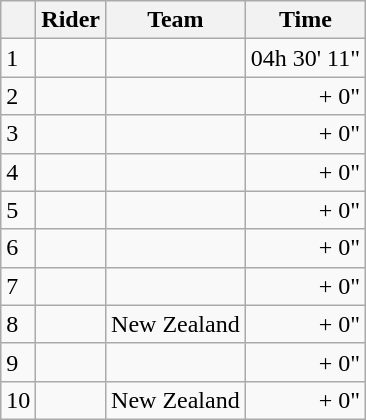<table class=wikitable>
<tr>
<th></th>
<th>Rider</th>
<th>Team</th>
<th>Time</th>
</tr>
<tr>
<td>1</td>
<td> </td>
<td></td>
<td align="right">04h 30' 11"</td>
</tr>
<tr>
<td>2</td>
<td></td>
<td></td>
<td align="right">+ 0"</td>
</tr>
<tr>
<td>3</td>
<td></td>
<td></td>
<td align="right">+ 0"</td>
</tr>
<tr>
<td>4</td>
<td></td>
<td></td>
<td align="right">+ 0"</td>
</tr>
<tr>
<td>5</td>
<td></td>
<td></td>
<td align="right">+ 0"</td>
</tr>
<tr>
<td>6</td>
<td></td>
<td></td>
<td align="right">+ 0"</td>
</tr>
<tr>
<td>7</td>
<td></td>
<td></td>
<td align="right">+ 0"</td>
</tr>
<tr>
<td>8</td>
<td></td>
<td>New Zealand</td>
<td align="right">+ 0"</td>
</tr>
<tr>
<td>9</td>
<td></td>
<td></td>
<td align="right">+ 0"</td>
</tr>
<tr>
<td>10</td>
<td></td>
<td>New Zealand</td>
<td align="right">+ 0"</td>
</tr>
</table>
